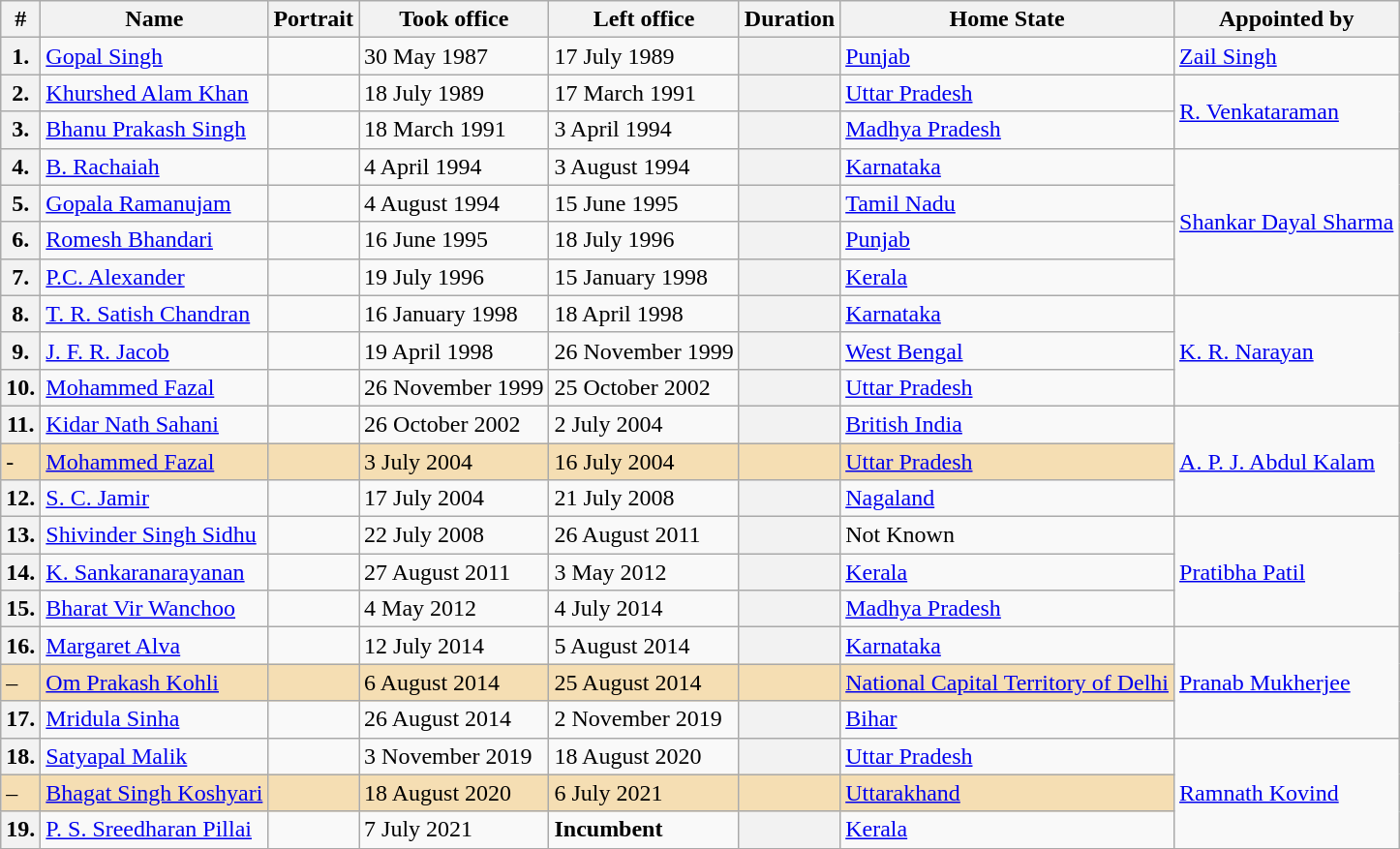<table class="wikitable sortable">
<tr>
<th bgcolor="#cccccc"><strong>#</strong></th>
<th bgcolor="#cccccc"><strong>Name</strong></th>
<th><strong>Portrait</strong></th>
<th bgcolor="#cccccc"><strong>Took office</strong></th>
<th bgcolor="#cccccc"><strong>Left office</strong></th>
<th bgcolor="#cccccc"><strong>Duration</strong></th>
<th>Home State</th>
<th>Appointed by</th>
</tr>
<tr>
<th>1.</th>
<td><a href='#'>Gopal Singh</a></td>
<td></td>
<td>30 May 1987</td>
<td>17 July 1989</td>
<th></th>
<td><a href='#'>Punjab</a></td>
<td><a href='#'>Zail Singh</a></td>
</tr>
<tr>
<th>2.</th>
<td><a href='#'>Khurshed Alam Khan</a></td>
<td></td>
<td>18 July 1989</td>
<td>17 March 1991</td>
<th></th>
<td><a href='#'>Uttar Pradesh</a></td>
<td rowspan=2><a href='#'>R. Venkataraman</a></td>
</tr>
<tr>
<th>3.</th>
<td><a href='#'>Bhanu Prakash Singh</a></td>
<td></td>
<td>18 March 1991</td>
<td>3 April 1994</td>
<th></th>
<td><a href='#'>Madhya Pradesh</a></td>
</tr>
<tr>
<th>4.</th>
<td><a href='#'>B. Rachaiah</a></td>
<td></td>
<td>4 April 1994</td>
<td>3 August 1994</td>
<th></th>
<td><a href='#'>Karnataka</a></td>
<td rowspan=4><a href='#'>Shankar Dayal Sharma</a></td>
</tr>
<tr>
<th>5.</th>
<td><a href='#'>Gopala Ramanujam</a></td>
<td></td>
<td>4 August 1994</td>
<td>15 June 1995</td>
<th></th>
<td><a href='#'>Tamil Nadu</a></td>
</tr>
<tr>
<th>6.</th>
<td><a href='#'>Romesh Bhandari</a></td>
<td></td>
<td>16 June 1995</td>
<td>18 July 1996</td>
<th></th>
<td><a href='#'>Punjab</a></td>
</tr>
<tr>
<th>7.</th>
<td><a href='#'>P.C. Alexander</a></td>
<td></td>
<td>19 July 1996</td>
<td>15 January 1998</td>
<th></th>
<td><a href='#'>Kerala</a></td>
</tr>
<tr>
<th>8.</th>
<td><a href='#'>T. R. Satish Chandran</a></td>
<td></td>
<td>16 January 1998</td>
<td>18 April 1998</td>
<th></th>
<td><a href='#'>Karnataka</a></td>
<td rowspan=3><a href='#'>K. R. Narayan</a></td>
</tr>
<tr>
<th>9.</th>
<td><a href='#'>J. F. R. Jacob</a></td>
<td></td>
<td>19 April 1998</td>
<td>26 November 1999</td>
<th></th>
<td><a href='#'>West Bengal</a></td>
</tr>
<tr>
<th>10.</th>
<td><a href='#'>Mohammed Fazal</a></td>
<td></td>
<td>26 November 1999</td>
<td>25 October 2002</td>
<th></th>
<td><a href='#'>Uttar Pradesh</a></td>
</tr>
<tr>
<th>11.</th>
<td><a href='#'>Kidar Nath Sahani</a></td>
<td></td>
<td>26 October 2002</td>
<td>2 July 2004</td>
<th></th>
<td><a href='#'>British India</a></td>
<td rowspan=3><a href='#'>A. P. J. Abdul Kalam</a></td>
</tr>
<tr>
<td bgcolor=wheat>-</td>
<td bgcolor=wheat><a href='#'>Mohammed Fazal</a></td>
<td bgcolor=wheat></td>
<td bgcolor=wheat>3 July 2004</td>
<td bgcolor=wheat>16 July 2004</td>
<td bgcolor=wheat></td>
<td bgcolor=wheat><a href='#'>Uttar Pradesh</a></td>
</tr>
<tr>
<th>12.</th>
<td><a href='#'>S. C. Jamir</a></td>
<td></td>
<td>17 July 2004</td>
<td>21 July 2008</td>
<th></th>
<td><a href='#'>Nagaland</a></td>
</tr>
<tr>
<th>13.</th>
<td><a href='#'>Shivinder Singh Sidhu</a></td>
<td></td>
<td>22 July 2008</td>
<td>26 August 2011</td>
<th></th>
<td>Not Known</td>
<td rowspan=3><a href='#'>Pratibha Patil</a></td>
</tr>
<tr>
<th>14.</th>
<td><a href='#'>K. Sankaranarayanan</a></td>
<td></td>
<td>27 August 2011</td>
<td>3 May 2012</td>
<th></th>
<td><a href='#'>Kerala</a></td>
</tr>
<tr>
<th>15.</th>
<td><a href='#'>Bharat Vir Wanchoo</a></td>
<td></td>
<td>4 May 2012</td>
<td>4 July 2014</td>
<th></th>
<td><a href='#'>Madhya Pradesh</a></td>
</tr>
<tr>
<th>16.</th>
<td><a href='#'>Margaret Alva</a></td>
<td></td>
<td>12 July 2014</td>
<td>5 August 2014</td>
<th></th>
<td><a href='#'>Karnataka</a></td>
<td rowspan=3><a href='#'>Pranab Mukherjee</a></td>
</tr>
<tr>
<td bgcolor=wheat>–</td>
<td bgcolor=wheat><a href='#'>Om Prakash Kohli</a></td>
<td bgcolor=wheat></td>
<td bgcolor=wheat>6 August 2014</td>
<td bgcolor=wheat>25 August 2014</td>
<td bgcolor=wheat></td>
<td bgcolor=wheat><a href='#'>National Capital Territory of Delhi</a></td>
</tr>
<tr>
<th>17.</th>
<td><a href='#'>Mridula Sinha</a></td>
<td></td>
<td>26 August 2014</td>
<td>2 November 2019</td>
<th></th>
<td><a href='#'>Bihar</a></td>
</tr>
<tr>
<th>18.</th>
<td><a href='#'>Satyapal Malik</a></td>
<td></td>
<td>3 November 2019</td>
<td>18 August 2020</td>
<th></th>
<td><a href='#'>Uttar Pradesh</a></td>
<td rowspan=3><a href='#'>Ramnath Kovind</a></td>
</tr>
<tr>
<td bgcolor=wheat>–</td>
<td bgcolor=wheat><a href='#'>Bhagat Singh Koshyari</a></td>
<td bgcolor=wheat></td>
<td bgcolor=wheat>18 August 2020</td>
<td bgcolor=wheat>6 July 2021</td>
<td bgcolor=wheat></td>
<td bgcolor=wheat><a href='#'>Uttarakhand</a></td>
</tr>
<tr>
<th>19.</th>
<td><a href='#'>P. S. Sreedharan Pillai</a></td>
<td></td>
<td>7 July 2021</td>
<td><strong>Incumbent</strong></td>
<th></th>
<td><a href='#'>Kerala</a></td>
</tr>
<tr>
</tr>
</table>
